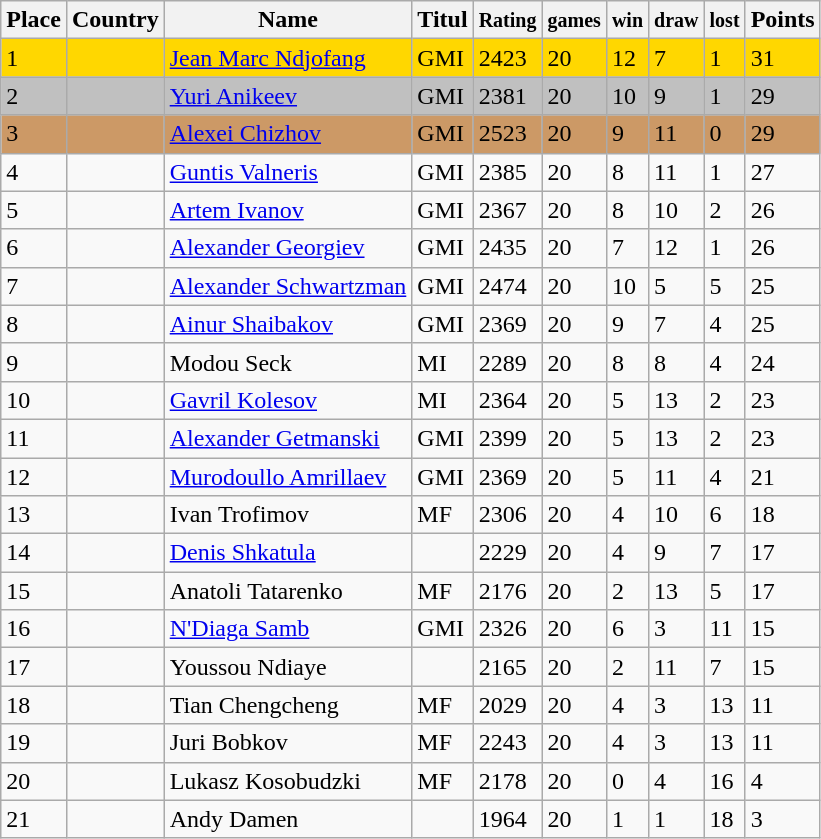<table class=wikitable>
<tr>
<th>Place</th>
<th>Country</th>
<th>Name</th>
<th>Titul</th>
<th><small>Rating</small></th>
<th><small>games</small></th>
<th><small>win</small></th>
<th><small>draw</small></th>
<th><small>lost</small></th>
<th>Points</th>
</tr>
<tr bgcolor="gold">
<td>1</td>
<td></td>
<td><a href='#'>Jean Marc Ndjofang</a></td>
<td>GMI</td>
<td>2423</td>
<td>20</td>
<td>12</td>
<td>7</td>
<td>1</td>
<td>31</td>
</tr>
<tr bgcolor="silver">
<td>2</td>
<td></td>
<td><a href='#'>Yuri Anikeev</a></td>
<td>GMI</td>
<td>2381</td>
<td>20</td>
<td>10</td>
<td>9</td>
<td>1</td>
<td>29</td>
</tr>
<tr bgcolor="cc9966">
<td>3</td>
<td></td>
<td><a href='#'>Alexei Chizhov</a></td>
<td>GMI</td>
<td>2523</td>
<td>20</td>
<td>9</td>
<td>11</td>
<td>0</td>
<td>29</td>
</tr>
<tr>
<td>4</td>
<td></td>
<td><a href='#'>Guntis Valneris</a></td>
<td>GMI</td>
<td>2385</td>
<td>20</td>
<td>8</td>
<td>11</td>
<td>1</td>
<td>27</td>
</tr>
<tr>
<td>5</td>
<td></td>
<td><a href='#'>Artem Ivanov</a></td>
<td>GMI</td>
<td>2367</td>
<td>20</td>
<td>8</td>
<td>10</td>
<td>2</td>
<td>26</td>
</tr>
<tr>
<td>6</td>
<td></td>
<td><a href='#'>Alexander Georgiev</a></td>
<td>GMI</td>
<td>2435</td>
<td>20</td>
<td>7</td>
<td>12</td>
<td>1</td>
<td>26</td>
</tr>
<tr>
<td>7</td>
<td></td>
<td><a href='#'>Alexander Schwartzman</a></td>
<td>GMI</td>
<td>2474</td>
<td>20</td>
<td>10</td>
<td>5</td>
<td>5</td>
<td>25</td>
</tr>
<tr>
<td>8</td>
<td></td>
<td><a href='#'>Ainur Shaibakov</a></td>
<td>GMI</td>
<td>2369</td>
<td>20</td>
<td>9</td>
<td>7</td>
<td>4</td>
<td>25</td>
</tr>
<tr>
<td>9</td>
<td></td>
<td>Modou Seck</td>
<td>MI</td>
<td>2289</td>
<td>20</td>
<td>8</td>
<td>8</td>
<td>4</td>
<td>24</td>
</tr>
<tr>
<td>10</td>
<td></td>
<td><a href='#'>Gavril Kolesov</a></td>
<td>MI</td>
<td>2364</td>
<td>20</td>
<td>5</td>
<td>13</td>
<td>2</td>
<td>23</td>
</tr>
<tr>
<td>11</td>
<td></td>
<td><a href='#'>Alexander Getmanski</a></td>
<td>GMI</td>
<td>2399</td>
<td>20</td>
<td>5</td>
<td>13</td>
<td>2</td>
<td>23</td>
</tr>
<tr>
<td>12</td>
<td></td>
<td><a href='#'>Murodoullo Amrillaev</a></td>
<td>GMI</td>
<td>2369</td>
<td>20</td>
<td>5</td>
<td>11</td>
<td>4</td>
<td>21</td>
</tr>
<tr>
<td>13</td>
<td></td>
<td>Ivan Trofimov</td>
<td>MF</td>
<td>2306</td>
<td>20</td>
<td>4</td>
<td>10</td>
<td>6</td>
<td>18</td>
</tr>
<tr>
<td>14</td>
<td></td>
<td><a href='#'>Denis Shkatula</a></td>
<td></td>
<td>2229</td>
<td>20</td>
<td>4</td>
<td>9</td>
<td>7</td>
<td>17</td>
</tr>
<tr>
<td>15</td>
<td></td>
<td>Anatoli Tatarenko</td>
<td>MF</td>
<td>2176</td>
<td>20</td>
<td>2</td>
<td>13</td>
<td>5</td>
<td>17</td>
</tr>
<tr>
<td>16</td>
<td></td>
<td><a href='#'>N'Diaga Samb</a></td>
<td>GMI</td>
<td>2326</td>
<td>20</td>
<td>6</td>
<td>3</td>
<td>11</td>
<td>15</td>
</tr>
<tr>
<td>17</td>
<td></td>
<td>Youssou Ndiaye</td>
<td></td>
<td>2165</td>
<td>20</td>
<td>2</td>
<td>11</td>
<td>7</td>
<td>15</td>
</tr>
<tr>
<td>18</td>
<td></td>
<td>Tian Chengcheng</td>
<td>MF</td>
<td>2029</td>
<td>20</td>
<td>4</td>
<td>3</td>
<td>13</td>
<td>11</td>
</tr>
<tr>
<td>19</td>
<td></td>
<td>Juri Bobkov</td>
<td>MF</td>
<td>2243</td>
<td>20</td>
<td>4</td>
<td>3</td>
<td>13</td>
<td>11</td>
</tr>
<tr>
<td>20</td>
<td></td>
<td>Lukasz Kosobudzki</td>
<td>MF</td>
<td>2178</td>
<td>20</td>
<td>0</td>
<td>4</td>
<td>16</td>
<td>4</td>
</tr>
<tr>
<td>21</td>
<td></td>
<td>Andy Damen</td>
<td></td>
<td>1964</td>
<td>20</td>
<td>1</td>
<td>1</td>
<td>18</td>
<td>3</td>
</tr>
</table>
